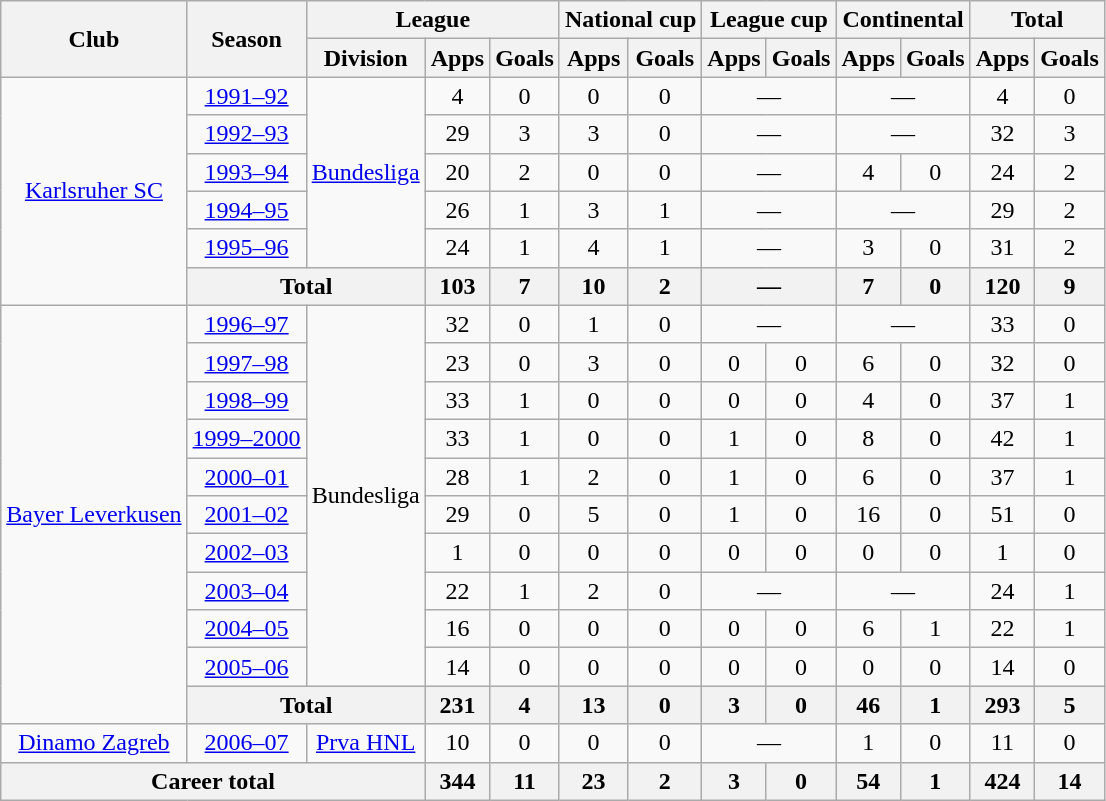<table class="wikitable" style="text-align:center">
<tr>
<th rowspan="2">Club</th>
<th rowspan="2">Season</th>
<th colspan="3">League</th>
<th colspan="2">National cup</th>
<th colspan="2">League cup</th>
<th colspan="2">Continental</th>
<th colspan="2">Total</th>
</tr>
<tr>
<th>Division</th>
<th>Apps</th>
<th>Goals</th>
<th>Apps</th>
<th>Goals</th>
<th>Apps</th>
<th>Goals</th>
<th>Apps</th>
<th>Goals</th>
<th>Apps</th>
<th>Goals</th>
</tr>
<tr>
<td rowspan="6"><a href='#'>Karlsruher SC</a></td>
<td><a href='#'>1991–92</a></td>
<td rowspan="5"><a href='#'>Bundesliga</a></td>
<td>4</td>
<td>0</td>
<td>0</td>
<td>0</td>
<td colspan="2">—</td>
<td colspan="2">—</td>
<td>4</td>
<td>0</td>
</tr>
<tr>
<td><a href='#'>1992–93</a></td>
<td>29</td>
<td>3</td>
<td>3</td>
<td>0</td>
<td colspan="2">—</td>
<td colspan="2">—</td>
<td>32</td>
<td>3</td>
</tr>
<tr>
<td><a href='#'>1993–94</a></td>
<td>20</td>
<td>2</td>
<td>0</td>
<td>0</td>
<td colspan="2">—</td>
<td>4</td>
<td>0</td>
<td>24</td>
<td>2</td>
</tr>
<tr>
<td><a href='#'>1994–95</a></td>
<td>26</td>
<td>1</td>
<td>3</td>
<td>1</td>
<td colspan="2">—</td>
<td colspan="2">—</td>
<td>29</td>
<td>2</td>
</tr>
<tr>
<td><a href='#'>1995–96</a></td>
<td>24</td>
<td>1</td>
<td>4</td>
<td>1</td>
<td colspan="2">—</td>
<td>3</td>
<td>0</td>
<td>31</td>
<td>2</td>
</tr>
<tr>
<th colspan="2">Total</th>
<th>103</th>
<th>7</th>
<th>10</th>
<th>2</th>
<th colspan="2">—</th>
<th>7</th>
<th>0</th>
<th>120</th>
<th>9</th>
</tr>
<tr>
<td rowspan="11"><a href='#'>Bayer Leverkusen</a></td>
<td><a href='#'>1996–97</a></td>
<td rowspan="10">Bundesliga</td>
<td>32</td>
<td>0</td>
<td>1</td>
<td>0</td>
<td colspan="2">—</td>
<td colspan="2">—</td>
<td>33</td>
<td>0</td>
</tr>
<tr>
<td><a href='#'>1997–98</a></td>
<td>23</td>
<td>0</td>
<td>3</td>
<td>0</td>
<td>0</td>
<td>0</td>
<td>6</td>
<td>0</td>
<td>32</td>
<td>0</td>
</tr>
<tr>
<td><a href='#'>1998–99</a></td>
<td>33</td>
<td>1</td>
<td>0</td>
<td>0</td>
<td>0</td>
<td>0</td>
<td>4</td>
<td>0</td>
<td>37</td>
<td>1</td>
</tr>
<tr>
<td><a href='#'>1999–2000</a></td>
<td>33</td>
<td>1</td>
<td>0</td>
<td>0</td>
<td>1</td>
<td>0</td>
<td>8</td>
<td>0</td>
<td>42</td>
<td>1</td>
</tr>
<tr>
<td><a href='#'>2000–01</a></td>
<td>28</td>
<td>1</td>
<td>2</td>
<td>0</td>
<td>1</td>
<td>0</td>
<td>6</td>
<td>0</td>
<td>37</td>
<td>1</td>
</tr>
<tr>
<td><a href='#'>2001–02</a></td>
<td>29</td>
<td>0</td>
<td>5</td>
<td>0</td>
<td>1</td>
<td>0</td>
<td>16</td>
<td>0</td>
<td>51</td>
<td>0</td>
</tr>
<tr>
<td><a href='#'>2002–03</a></td>
<td>1</td>
<td>0</td>
<td>0</td>
<td>0</td>
<td>0</td>
<td>0</td>
<td>0</td>
<td>0</td>
<td>1</td>
<td>0</td>
</tr>
<tr>
<td><a href='#'>2003–04</a></td>
<td>22</td>
<td>1</td>
<td>2</td>
<td>0</td>
<td colspan="2">—</td>
<td colspan="2">—</td>
<td>24</td>
<td>1</td>
</tr>
<tr>
<td><a href='#'>2004–05</a></td>
<td>16</td>
<td>0</td>
<td>0</td>
<td>0</td>
<td>0</td>
<td>0</td>
<td>6</td>
<td>1</td>
<td>22</td>
<td>1</td>
</tr>
<tr>
<td><a href='#'>2005–06</a></td>
<td>14</td>
<td>0</td>
<td>0</td>
<td>0</td>
<td>0</td>
<td>0</td>
<td>0</td>
<td>0</td>
<td>14</td>
<td>0</td>
</tr>
<tr>
<th colspan="2">Total</th>
<th>231</th>
<th>4</th>
<th>13</th>
<th>0</th>
<th>3</th>
<th>0</th>
<th>46</th>
<th>1</th>
<th>293</th>
<th>5</th>
</tr>
<tr>
<td><a href='#'>Dinamo Zagreb</a></td>
<td><a href='#'>2006–07</a></td>
<td><a href='#'>Prva HNL</a></td>
<td>10</td>
<td>0</td>
<td>0</td>
<td>0</td>
<td colspan="2">—</td>
<td>1</td>
<td>0</td>
<td>11</td>
<td>0</td>
</tr>
<tr>
<th colspan="3">Career total</th>
<th>344</th>
<th>11</th>
<th>23</th>
<th>2</th>
<th>3</th>
<th>0</th>
<th>54</th>
<th>1</th>
<th>424</th>
<th>14</th>
</tr>
</table>
